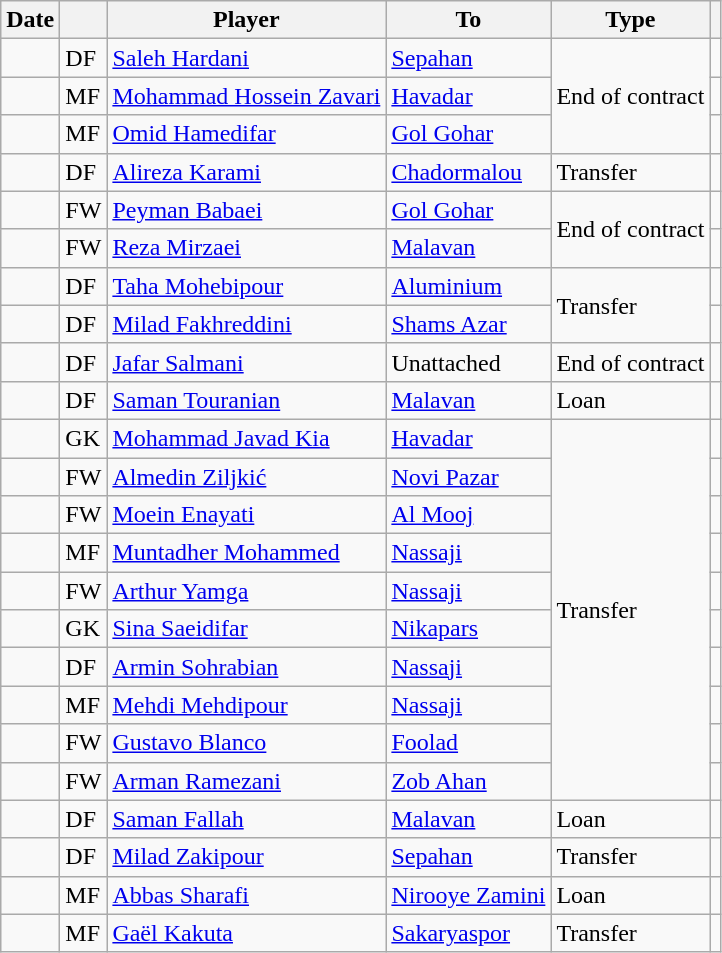<table class="wikitable">
<tr>
<th>Date</th>
<th></th>
<th>Player</th>
<th>To</th>
<th>Type</th>
<th></th>
</tr>
<tr>
<td></td>
<td>DF</td>
<td> <a href='#'>Saleh Hardani</a></td>
<td><a href='#'>Sepahan</a></td>
<td rowspan="3">End of contract</td>
<td align="center"></td>
</tr>
<tr>
<td></td>
<td>MF</td>
<td> <a href='#'>Mohammad Hossein Zavari</a></td>
<td><a href='#'>Havadar</a></td>
<td align="center"></td>
</tr>
<tr>
<td></td>
<td>MF</td>
<td> <a href='#'>Omid Hamedifar</a></td>
<td><a href='#'>Gol Gohar</a></td>
<td align="center"></td>
</tr>
<tr>
<td></td>
<td>DF</td>
<td> <a href='#'>Alireza Karami</a></td>
<td><a href='#'>Chadormalou</a></td>
<td>Transfer</td>
<td align="center"></td>
</tr>
<tr>
<td></td>
<td>FW</td>
<td> <a href='#'>Peyman Babaei</a></td>
<td><a href='#'>Gol Gohar</a></td>
<td rowspan="2">End of contract</td>
<td align="center"></td>
</tr>
<tr>
<td></td>
<td>FW</td>
<td> <a href='#'>Reza Mirzaei</a></td>
<td><a href='#'>Malavan</a></td>
<td align="center"></td>
</tr>
<tr>
<td></td>
<td>DF</td>
<td> <a href='#'>Taha Mohebipour</a></td>
<td><a href='#'>Aluminium</a></td>
<td rowspan="2">Transfer</td>
<td align="center"></td>
</tr>
<tr>
<td></td>
<td>DF</td>
<td> <a href='#'>Milad Fakhreddini</a></td>
<td><a href='#'>Shams Azar</a></td>
<td align="center"></td>
</tr>
<tr>
<td></td>
<td>DF</td>
<td> <a href='#'>Jafar Salmani</a></td>
<td>Unattached</td>
<td>End of contract</td>
<td align="center"></td>
</tr>
<tr>
<td></td>
<td>DF</td>
<td> <a href='#'>Saman Touranian</a></td>
<td><a href='#'>Malavan</a></td>
<td>Loan</td>
<td align="center"></td>
</tr>
<tr>
<td></td>
<td>GK</td>
<td> <a href='#'>Mohammad Javad Kia</a></td>
<td><a href='#'>Havadar</a></td>
<td rowspan="10">Transfer</td>
<td align="center"></td>
</tr>
<tr>
<td></td>
<td>FW</td>
<td> <a href='#'>Almedin Ziljkić</a></td>
<td> <a href='#'>Novi Pazar</a></td>
<td align="center"></td>
</tr>
<tr>
<td></td>
<td>FW</td>
<td> <a href='#'>Moein Enayati</a></td>
<td> <a href='#'>Al Mooj</a></td>
<td align="center"></td>
</tr>
<tr>
<td></td>
<td>MF</td>
<td> <a href='#'>Muntadher Mohammed</a></td>
<td><a href='#'>Nassaji</a></td>
<td align="center"></td>
</tr>
<tr>
<td></td>
<td>FW</td>
<td> <a href='#'>Arthur Yamga</a></td>
<td><a href='#'>Nassaji</a></td>
<td align="center"></td>
</tr>
<tr>
<td></td>
<td>GK</td>
<td> <a href='#'>Sina Saeidifar</a></td>
<td><a href='#'>Nikapars</a></td>
<td align="center"></td>
</tr>
<tr>
<td></td>
<td>DF</td>
<td> <a href='#'>Armin Sohrabian</a></td>
<td><a href='#'>Nassaji</a></td>
<td align="center"></td>
</tr>
<tr>
<td></td>
<td>MF</td>
<td> <a href='#'>Mehdi Mehdipour</a></td>
<td><a href='#'>Nassaji</a></td>
<td align="center"></td>
</tr>
<tr>
<td></td>
<td>FW</td>
<td> <a href='#'>Gustavo Blanco</a></td>
<td><a href='#'>Foolad</a></td>
<td align="center"></td>
</tr>
<tr>
<td></td>
<td>FW</td>
<td> <a href='#'>Arman Ramezani</a></td>
<td><a href='#'>Zob Ahan</a></td>
<td align="center"></td>
</tr>
<tr>
<td></td>
<td>DF</td>
<td> <a href='#'>Saman Fallah</a></td>
<td><a href='#'>Malavan</a></td>
<td>Loan</td>
<td align="center"></td>
</tr>
<tr>
<td></td>
<td>DF</td>
<td> <a href='#'>Milad Zakipour</a></td>
<td><a href='#'>Sepahan</a></td>
<td>Transfer</td>
<td align="center"></td>
</tr>
<tr>
<td></td>
<td>MF</td>
<td> <a href='#'>Abbas Sharafi</a></td>
<td><a href='#'>Nirooye Zamini</a></td>
<td>Loan</td>
<td align="center"></td>
</tr>
<tr>
<td></td>
<td>MF</td>
<td> <a href='#'>Gaël Kakuta</a></td>
<td> <a href='#'>Sakaryaspor</a></td>
<td>Transfer</td>
<td align="center"></td>
</tr>
</table>
